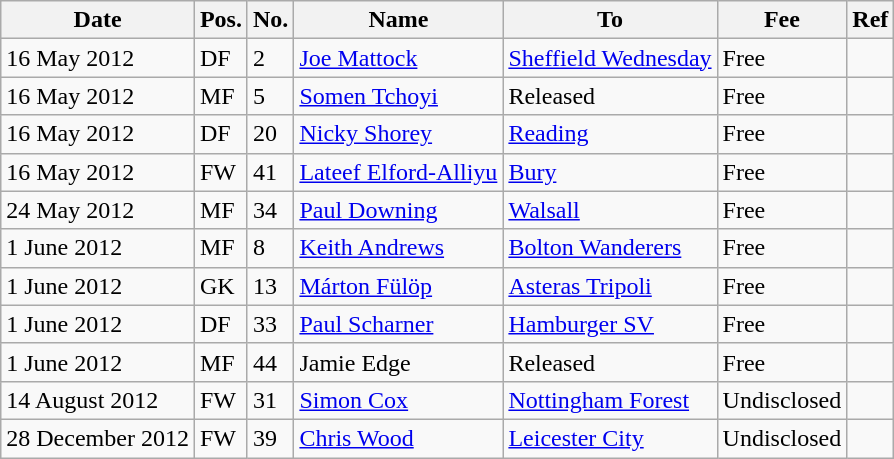<table class="wikitable">
<tr>
<th>Date</th>
<th>Pos.</th>
<th>No.</th>
<th>Name</th>
<th>To</th>
<th>Fee</th>
<th>Ref</th>
</tr>
<tr>
<td>16 May 2012</td>
<td>DF</td>
<td>2</td>
<td><a href='#'>Joe Mattock</a></td>
<td><a href='#'>Sheffield Wednesday</a></td>
<td>Free</td>
<td></td>
</tr>
<tr>
<td>16 May 2012</td>
<td>MF</td>
<td>5</td>
<td><a href='#'>Somen Tchoyi</a></td>
<td>Released</td>
<td>Free</td>
<td></td>
</tr>
<tr>
<td>16 May 2012</td>
<td>DF</td>
<td>20</td>
<td><a href='#'>Nicky Shorey</a></td>
<td><a href='#'>Reading</a></td>
<td>Free</td>
<td></td>
</tr>
<tr>
<td>16 May 2012</td>
<td>FW</td>
<td>41</td>
<td><a href='#'>Lateef Elford-Alliyu</a></td>
<td><a href='#'>Bury</a></td>
<td>Free</td>
<td></td>
</tr>
<tr>
<td>24 May 2012</td>
<td>MF</td>
<td>34</td>
<td><a href='#'>Paul Downing</a></td>
<td><a href='#'>Walsall</a></td>
<td>Free</td>
<td></td>
</tr>
<tr>
<td>1 June 2012</td>
<td>MF</td>
<td>8</td>
<td><a href='#'>Keith Andrews</a></td>
<td><a href='#'>Bolton Wanderers</a></td>
<td>Free</td>
<td></td>
</tr>
<tr>
<td>1 June 2012</td>
<td>GK</td>
<td>13</td>
<td><a href='#'>Márton Fülöp</a></td>
<td><a href='#'>Asteras Tripoli</a></td>
<td>Free</td>
<td></td>
</tr>
<tr>
<td>1 June 2012</td>
<td>DF</td>
<td>33</td>
<td><a href='#'>Paul Scharner</a></td>
<td><a href='#'>Hamburger SV</a></td>
<td>Free</td>
<td></td>
</tr>
<tr>
<td>1 June 2012</td>
<td>MF</td>
<td>44</td>
<td>Jamie Edge</td>
<td>Released</td>
<td>Free</td>
<td></td>
</tr>
<tr>
<td>14 August 2012</td>
<td>FW</td>
<td>31</td>
<td><a href='#'>Simon Cox</a></td>
<td><a href='#'>Nottingham Forest</a></td>
<td>Undisclosed</td>
<td></td>
</tr>
<tr>
<td>28 December 2012</td>
<td>FW</td>
<td>39</td>
<td><a href='#'>Chris Wood</a></td>
<td><a href='#'>Leicester City</a></td>
<td>Undisclosed</td>
<td></td>
</tr>
</table>
